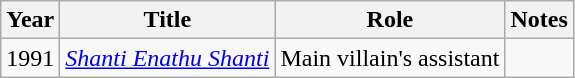<table class="wikitable sortable">
<tr>
<th scope="col">Year</th>
<th scope="col">Title</th>
<th scope="col">Role</th>
<th scope="col" class="unsortable">Notes</th>
</tr>
<tr>
<td>1991</td>
<td><em><a href='#'>Shanti Enathu Shanti</a></em></td>
<td>Main villain's assistant</td>
<td></td>
</tr>
</table>
